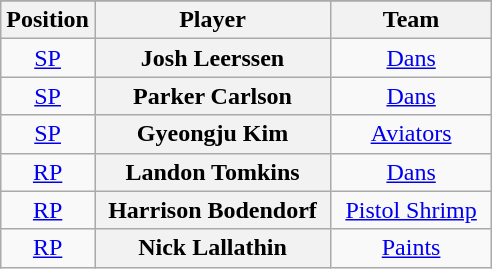<table class="wikitable sortable plainrowheaders" style="text-align:center;">
<tr>
</tr>
<tr>
<th scope="col">Position</th>
<th scope="col" style="width:150px;">Player</th>
<th scope="col" style="width:100px;">Team</th>
</tr>
<tr>
<td><a href='#'>SP</a></td>
<th scope="row" style="text-align:center">Josh Leerssen</th>
<td><a href='#'>Dans</a></td>
</tr>
<tr>
<td><a href='#'>SP</a></td>
<th scope="row" style="text-align:center">Parker Carlson</th>
<td><a href='#'>Dans</a></td>
</tr>
<tr>
<td><a href='#'>SP</a></td>
<th scope="row" style="text-align:center">Gyeongju Kim</th>
<td><a href='#'>Aviators</a></td>
</tr>
<tr>
<td><a href='#'>RP</a></td>
<th scope="row" style="text-align:center">Landon Tomkins</th>
<td><a href='#'>Dans</a></td>
</tr>
<tr>
<td><a href='#'>RP</a></td>
<th scope="row" style="text-align:center">Harrison Bodendorf</th>
<td><a href='#'>Pistol Shrimp</a></td>
</tr>
<tr>
<td><a href='#'>RP</a></td>
<th scope="row" style="text-align:center">Nick Lallathin</th>
<td><a href='#'>Paints</a></td>
</tr>
</table>
